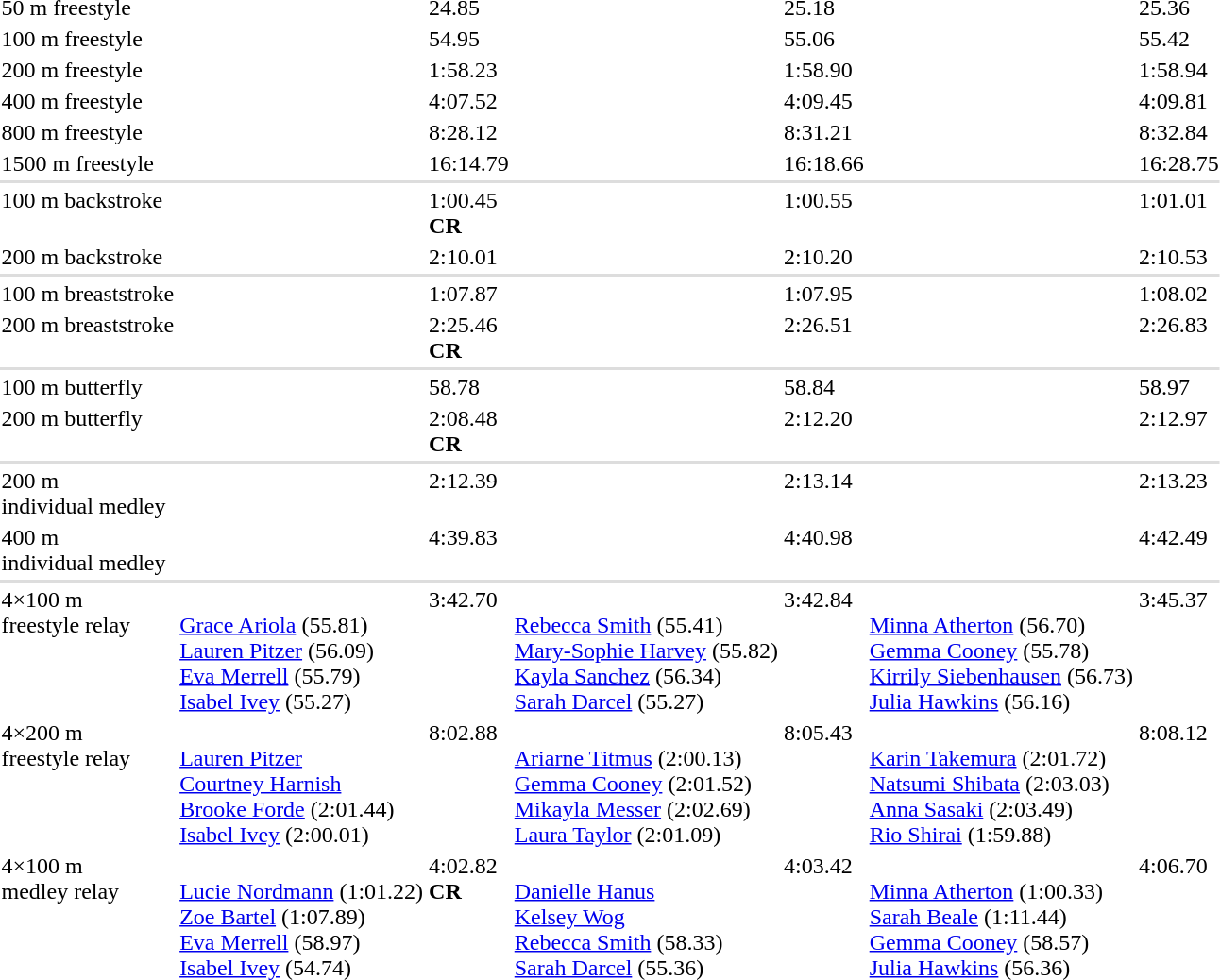<table>
<tr valign="top">
<td>50 m freestyle</td>
<td></td>
<td>24.85</td>
<td></td>
<td>25.18</td>
<td></td>
<td>25.36</td>
</tr>
<tr valign="top">
<td>100 m freestyle</td>
<td></td>
<td>54.95</td>
<td></td>
<td>55.06</td>
<td></td>
<td>55.42</td>
</tr>
<tr valign="top">
<td>200 m freestyle</td>
<td></td>
<td>1:58.23</td>
<td></td>
<td>1:58.90</td>
<td></td>
<td>1:58.94</td>
</tr>
<tr valign="top">
<td>400 m freestyle</td>
<td></td>
<td>4:07.52</td>
<td></td>
<td>4:09.45</td>
<td></td>
<td>4:09.81</td>
</tr>
<tr valign="top">
<td>800 m freestyle</td>
<td></td>
<td>8:28.12</td>
<td></td>
<td>8:31.21</td>
<td></td>
<td>8:32.84</td>
</tr>
<tr valign="top">
<td>1500 m freestyle</td>
<td></td>
<td>16:14.79</td>
<td></td>
<td>16:18.66</td>
<td></td>
<td>16:28.75</td>
</tr>
<tr bgcolor=#DDDDDD>
<td colspan=7></td>
</tr>
<tr valign="top">
<td>100 m backstroke</td>
<td></td>
<td>1:00.45<br><strong>CR</strong></td>
<td></td>
<td>1:00.55</td>
<td></td>
<td>1:01.01</td>
</tr>
<tr valign="top">
<td>200 m backstroke</td>
<td></td>
<td>2:10.01</td>
<td></td>
<td>2:10.20</td>
<td></td>
<td>2:10.53</td>
</tr>
<tr bgcolor=#DDDDDD>
<td colspan=7></td>
</tr>
<tr valign="top">
<td>100 m breaststroke</td>
<td></td>
<td>1:07.87</td>
<td></td>
<td>1:07.95</td>
<td></td>
<td>1:08.02</td>
</tr>
<tr valign="top">
<td>200 m breaststroke</td>
<td></td>
<td>2:25.46<br><strong>CR</strong></td>
<td></td>
<td>2:26.51</td>
<td></td>
<td>2:26.83</td>
</tr>
<tr bgcolor=#DDDDDD>
<td colspan=7></td>
</tr>
<tr valign="top">
<td>100 m butterfly</td>
<td></td>
<td>58.78</td>
<td></td>
<td>58.84</td>
<td></td>
<td>58.97</td>
</tr>
<tr valign="top">
<td>200 m butterfly</td>
<td></td>
<td>2:08.48<br><strong>CR</strong></td>
<td></td>
<td>2:12.20</td>
<td></td>
<td>2:12.97</td>
</tr>
<tr bgcolor=#DDDDDD>
<td colspan=7></td>
</tr>
<tr valign="top">
<td>200 m<br>individual medley</td>
<td></td>
<td>2:12.39</td>
<td></td>
<td>2:13.14</td>
<td></td>
<td>2:13.23</td>
</tr>
<tr valign="top">
<td>400 m<br>individual medley</td>
<td></td>
<td>4:39.83</td>
<td></td>
<td>4:40.98</td>
<td></td>
<td>4:42.49</td>
</tr>
<tr bgcolor=#DDDDDD>
<td colspan=7></td>
</tr>
<tr valign="top">
<td>4×100 m<br>freestyle relay</td>
<td><br><a href='#'>Grace Ariola</a> (55.81)<br><a href='#'>Lauren Pitzer</a> (56.09)<br><a href='#'>Eva Merrell</a> (55.79)<br><a href='#'>Isabel Ivey</a> (55.27)</td>
<td>3:42.70</td>
<td><br><a href='#'>Rebecca Smith</a> (55.41)<br><a href='#'>Mary-Sophie Harvey</a> (55.82)<br><a href='#'>Kayla Sanchez</a> (56.34)<br><a href='#'>Sarah Darcel</a> (55.27)</td>
<td>3:42.84</td>
<td><br><a href='#'>Minna Atherton</a> (56.70)<br><a href='#'>Gemma Cooney</a> (55.78)<br><a href='#'>Kirrily Siebenhausen</a> (56.73)<br><a href='#'>Julia Hawkins</a> (56.16)</td>
<td>3:45.37</td>
</tr>
<tr valign="top">
<td>4×200 m<br>freestyle relay</td>
<td><br><a href='#'>Lauren Pitzer</a><br><a href='#'>Courtney Harnish</a><br><a href='#'>Brooke Forde</a> (2:01.44)<br><a href='#'>Isabel Ivey</a> (2:00.01)</td>
<td>8:02.88</td>
<td><br><a href='#'>Ariarne Titmus</a> (2:00.13)<br><a href='#'>Gemma Cooney</a> (2:01.52)<br><a href='#'>Mikayla Messer</a> (2:02.69)<br><a href='#'>Laura Taylor</a> (2:01.09)</td>
<td>8:05.43</td>
<td><br><a href='#'>Karin Takemura</a> (2:01.72)<br><a href='#'>Natsumi Shibata</a> (2:03.03)<br> <a href='#'>Anna Sasaki</a> (2:03.49)<br><a href='#'>Rio Shirai</a> (1:59.88)</td>
<td>8:08.12</td>
</tr>
<tr valign="top">
<td>4×100 m<br>medley relay</td>
<td><br><a href='#'>Lucie Nordmann</a> (1:01.22)<br><a href='#'>Zoe Bartel</a> (1:07.89)<br><a href='#'>Eva Merrell</a> (58.97)<br><a href='#'>Isabel Ivey</a> (54.74)</td>
<td>4:02.82<br><strong>CR</strong></td>
<td><br><a href='#'>Danielle Hanus</a><br><a href='#'>Kelsey Wog</a><br><a href='#'>Rebecca Smith</a> (58.33)<br><a href='#'>Sarah Darcel</a> (55.36)</td>
<td>4:03.42</td>
<td><br><a href='#'>Minna Atherton</a> (1:00.33)<br><a href='#'>Sarah Beale</a> (1:11.44)<br><a href='#'>Gemma Cooney</a> (58.57)<br><a href='#'>Julia Hawkins</a> (56.36)</td>
<td>4:06.70</td>
</tr>
</table>
